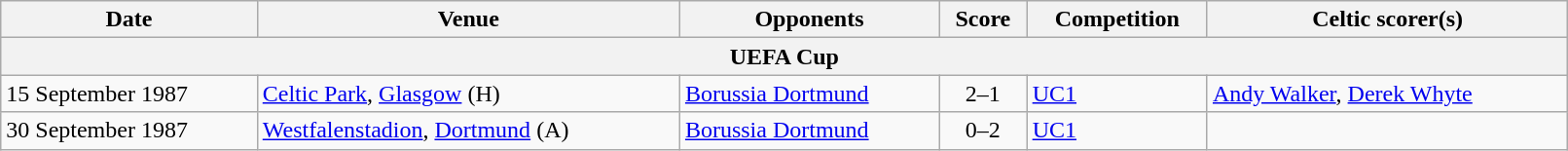<table class="wikitable" width=85%>
<tr>
<th>Date</th>
<th>Venue</th>
<th>Opponents</th>
<th>Score</th>
<th>Competition</th>
<th>Celtic scorer(s)</th>
</tr>
<tr>
<th colspan=7>UEFA Cup</th>
</tr>
<tr>
<td>15 September 1987</td>
<td><a href='#'>Celtic Park</a>, <a href='#'>Glasgow</a> (H)</td>
<td><a href='#'>Borussia Dortmund</a></td>
<td align=center>2–1</td>
<td><a href='#'>UC1</a></td>
<td><a href='#'>Andy Walker</a>, <a href='#'>Derek Whyte</a></td>
</tr>
<tr>
<td>30 September 1987</td>
<td><a href='#'>Westfalenstadion</a>, <a href='#'>Dortmund</a> (A)</td>
<td><a href='#'>Borussia Dortmund</a></td>
<td align=center>0–2</td>
<td><a href='#'>UC1</a></td>
<td></td>
</tr>
</table>
